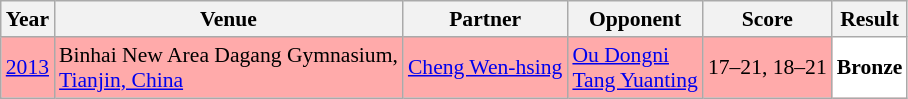<table class="sortable wikitable" style="font-size: 90%;">
<tr>
<th>Year</th>
<th>Venue</th>
<th>Partner</th>
<th>Opponent</th>
<th>Score</th>
<th>Result</th>
</tr>
<tr style="background:#FFAAAA">
<td align="center"><a href='#'>2013</a></td>
<td align="left">Binhai New Area Dagang Gymnasium,<br><a href='#'>Tianjin, China</a></td>
<td align="left"> <a href='#'>Cheng Wen-hsing</a></td>
<td align="left"> <a href='#'>Ou Dongni</a> <br>  <a href='#'>Tang Yuanting</a></td>
<td align="left">17–21, 18–21</td>
<td style="text-align:left; background:white"> <strong>Bronze</strong></td>
</tr>
</table>
